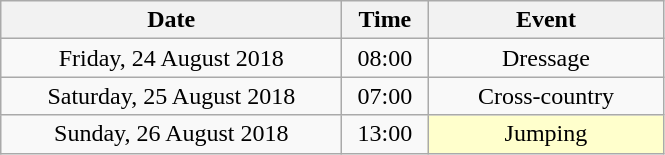<table class = "wikitable" style="text-align:center;">
<tr>
<th width=220>Date</th>
<th width=50>Time</th>
<th width=150>Event</th>
</tr>
<tr>
<td>Friday, 24 August 2018</td>
<td>08:00</td>
<td>Dressage</td>
</tr>
<tr>
<td>Saturday, 25 August 2018</td>
<td>07:00</td>
<td>Cross-country</td>
</tr>
<tr>
<td>Sunday, 26 August 2018</td>
<td>13:00</td>
<td bgcolor=ffffcc>Jumping</td>
</tr>
</table>
